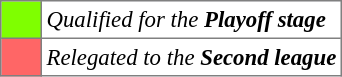<table bgcolor="#f7f8ff" cellpadding="3" cellspacing="0" border="1" style="font-size: 95%; border: gray solid 1px; border-collapse: collapse;text-align:center;">
<tr>
<td style="background: #7fff00;" width="20"></td>
<td bgcolor="#ffffff" align="left"><em>Qualified for the <strong>Playoff stage</strong> </em></td>
</tr>
<tr>
<td style="background: #ff6666;" width="20"></td>
<td bgcolor="#ffffff" align="left"><em>Relegated to the <strong>Second league</strong> </em></td>
</tr>
</table>
